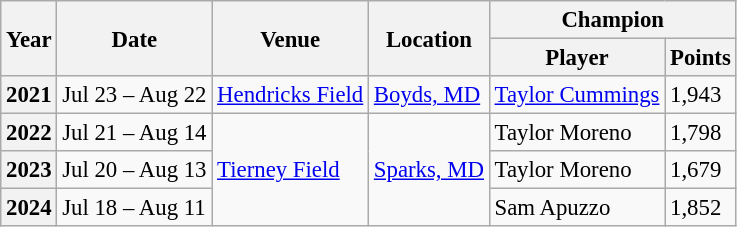<table class="wikitable" style="font-size:95%">
<tr>
<th scope="col" rowspan="2">Year</th>
<th scope="col" rowspan="2">Date</th>
<th scope="col" rowspan="2">Venue</th>
<th scope="col" rowspan="2">Location</th>
<th scope="col" colspan="2"> Champion</th>
</tr>
<tr>
<th scope="col">Player</th>
<th scope="col">Points</th>
</tr>
<tr>
<th scope="row">2021</th>
<td>Jul 23 – Aug 22</td>
<td><a href='#'>Hendricks Field</a></td>
<td><a href='#'>Boyds, MD</a></td>
<td><a href='#'>Taylor Cummings</a></td>
<td>1,943</td>
</tr>
<tr>
<th scope="row">2022</th>
<td>Jul 21 – Aug 14</td>
<td rowspan="3"><a href='#'>Tierney Field</a></td>
<td rowspan="3"><a href='#'>Sparks, MD</a></td>
<td>Taylor Moreno</td>
<td>1,798</td>
</tr>
<tr>
<th scope="row">2023</th>
<td>Jul 20 – Aug 13</td>
<td>Taylor Moreno</td>
<td>1,679</td>
</tr>
<tr>
<th scope="row">2024</th>
<td>Jul 18 – Aug 11</td>
<td>Sam Apuzzo</td>
<td>1,852</td>
</tr>
</table>
